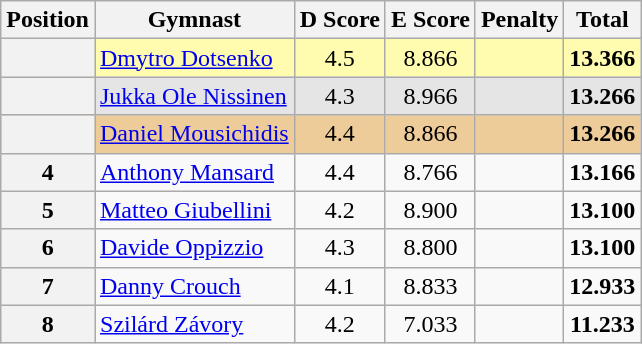<table style="text-align:center;" class="wikitable sortable">
<tr>
<th>Position</th>
<th>Gymnast</th>
<th>D Score</th>
<th>E Score</th>
<th>Penalty</th>
<th>Total</th>
</tr>
<tr style="background:#fffcaf;">
<th scope="row" style="text-align:center"></th>
<td style="text-align:left;"> <a href='#'>Dmytro Dotsenko</a></td>
<td>4.5</td>
<td>8.866</td>
<td></td>
<td><strong>13.366</strong></td>
</tr>
<tr style="background:#e5e5e5;">
<th scope="row" style="text-align:center"></th>
<td style="text-align:left;"> <a href='#'>Jukka Ole Nissinen</a></td>
<td>4.3</td>
<td>8.966</td>
<td></td>
<td><strong>13.266</strong></td>
</tr>
<tr style="background:#ec9;">
<th scope="row" style="text-align:center"></th>
<td style="text-align:left;"> <a href='#'>Daniel Mousichidis</a></td>
<td>4.4</td>
<td>8.866</td>
<td></td>
<td><strong>13.266</strong></td>
</tr>
<tr>
<th>4</th>
<td style="text-align:left;"> <a href='#'>Anthony Mansard</a></td>
<td>4.4</td>
<td>8.766</td>
<td></td>
<td><strong>13.166</strong></td>
</tr>
<tr>
<th>5</th>
<td style="text-align:left;"> <a href='#'>Matteo Giubellini</a></td>
<td>4.2</td>
<td>8.900</td>
<td></td>
<td><strong>13.100</strong></td>
</tr>
<tr>
<th>6</th>
<td style="text-align:left;"> <a href='#'>Davide Oppizzio</a></td>
<td>4.3</td>
<td>8.800</td>
<td></td>
<td><strong>13.100</strong></td>
</tr>
<tr>
<th>7</th>
<td style="text-align:left;"> <a href='#'>Danny Crouch</a></td>
<td>4.1</td>
<td>8.833</td>
<td></td>
<td><strong>12.933</strong></td>
</tr>
<tr>
<th>8</th>
<td style="text-align:left;"> <a href='#'>Szilárd Závory</a></td>
<td>4.2</td>
<td>7.033</td>
<td></td>
<td><strong>11.233</strong></td>
</tr>
</table>
